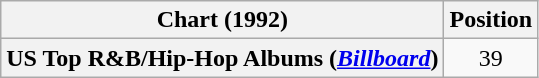<table class="wikitable plainrowheaders">
<tr>
<th>Chart (1992)</th>
<th>Position</th>
</tr>
<tr>
<th scope="row">US Top R&B/Hip-Hop Albums (<em><a href='#'>Billboard</a></em>)</th>
<td style="text-align:center;">39</td>
</tr>
</table>
